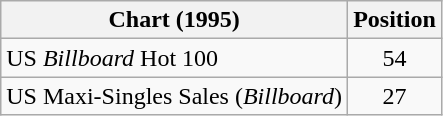<table class="wikitable">
<tr>
<th>Chart (1995)</th>
<th>Position</th>
</tr>
<tr>
<td>US <em>Billboard</em> Hot 100</td>
<td align="center">54</td>
</tr>
<tr>
<td>US Maxi-Singles Sales (<em>Billboard</em>)</td>
<td align="center">27</td>
</tr>
</table>
